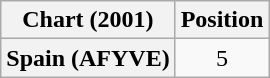<table class="wikitable plainrowheaders" style="text-align:center">
<tr>
<th scope="col">Chart (2001)</th>
<th scope="col">Position</th>
</tr>
<tr>
<th scope="row">Spain (AFYVE)</th>
<td>5</td>
</tr>
</table>
